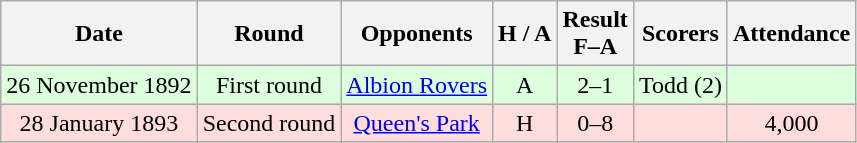<table class="wikitable" style="text-align:center">
<tr>
<th>Date</th>
<th>Round</th>
<th>Opponents</th>
<th>H / A</th>
<th>Result<br>F–A</th>
<th>Scorers</th>
<th>Attendance</th>
</tr>
<tr bgcolor=#ddffdd>
<td>26 November 1892</td>
<td>First round</td>
<td><a href='#'>Albion Rovers</a></td>
<td>A</td>
<td>2–1</td>
<td>Todd (2)</td>
<td></td>
</tr>
<tr bgcolor=#ffdddd>
<td>28 January 1893</td>
<td>Second round</td>
<td><a href='#'>Queen's Park</a></td>
<td>H</td>
<td>0–8</td>
<td></td>
<td>4,000</td>
</tr>
</table>
